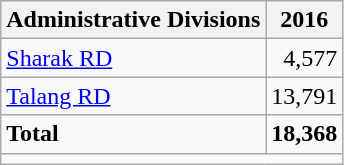<table class="wikitable">
<tr>
<th>Administrative Divisions</th>
<th>2016</th>
</tr>
<tr>
<td><a href='#'>Sharak RD</a></td>
<td style="text-align: right;">4,577</td>
</tr>
<tr>
<td><a href='#'>Talang RD</a></td>
<td style="text-align: right;">13,791</td>
</tr>
<tr>
<td><strong>Total</strong></td>
<td style="text-align: right;"><strong>18,368</strong></td>
</tr>
<tr>
<td colspan=2></td>
</tr>
</table>
